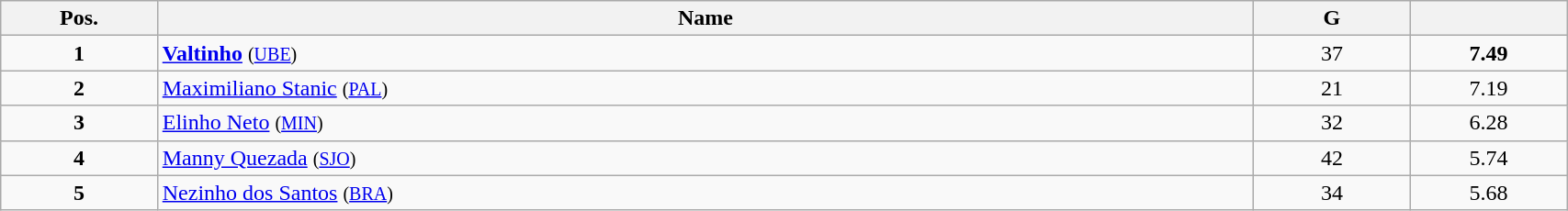<table class="wikitable" style="width:90%;">
<tr>
<th style="width:10%;">Pos.</th>
<th style="width:70%;">Name</th>
<th style="width:10%;">G</th>
<th style="width:10%;"></th>
</tr>
<tr align=center>
<td><strong>1</strong></td>
<td align=left> <strong><a href='#'>Valtinho</a></strong> <small>(<a href='#'>UBE</a>)</small></td>
<td>37</td>
<td><strong>7.49</strong></td>
</tr>
<tr align=center>
<td><strong>2</strong></td>
<td align=left> <a href='#'>Maximiliano Stanic</a> <small>(<a href='#'>PAL</a>)</small></td>
<td>21</td>
<td>7.19</td>
</tr>
<tr align=center>
<td><strong>3</strong></td>
<td align=left> <a href='#'>Elinho Neto</a> <small>(<a href='#'>MIN</a>)</small></td>
<td>32</td>
<td>6.28</td>
</tr>
<tr align=center>
<td><strong>4</strong></td>
<td align=left> <a href='#'>Manny Quezada</a> <small>(<a href='#'>SJO</a>)</small></td>
<td>42</td>
<td>5.74</td>
</tr>
<tr align=center>
<td><strong>5</strong></td>
<td align=left> <a href='#'>Nezinho dos Santos</a> <small>(<a href='#'>BRA</a>)</small></td>
<td>34</td>
<td>5.68</td>
</tr>
</table>
